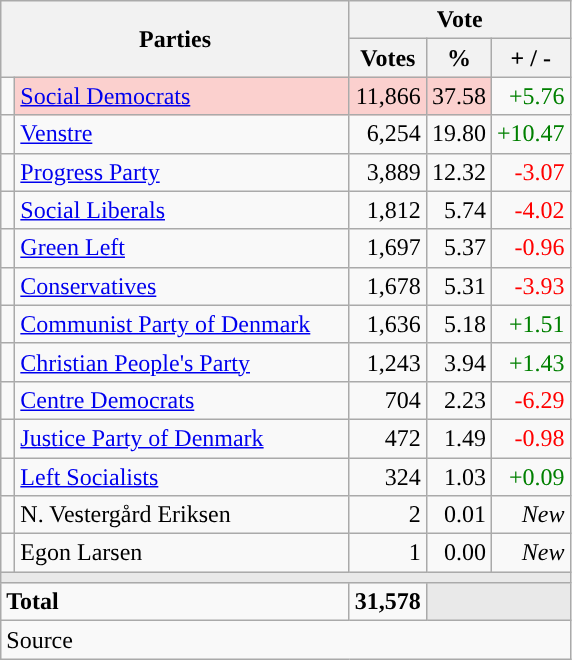<table class="wikitable" style="text-align:right;">
<tr>
<th style="text-align:centre;" rowspan="2" colspan="2" width="225">Parties</th>
<th colspan="3">Vote</th>
</tr>
<tr>
<th width="15">Votes</th>
<th width="15">%</th>
<th width="15">+ / -</th>
</tr>
<tr>
<td width="2" style="color:inherit;background:"></td>
<td bgcolor=#fbd0ce  align="left"><a href='#'>Social Democrats</a></td>
<td bgcolor=#fbd0ce>11,866</td>
<td bgcolor=#fbd0ce>37.58</td>
<td style=color:green;>+5.76</td>
</tr>
<tr>
<td width="2" style="color:inherit;background:"></td>
<td align="left"><a href='#'>Venstre</a></td>
<td>6,254</td>
<td>19.80</td>
<td style=color:green;>+10.47</td>
</tr>
<tr>
<td width="2" style="color:inherit;background:"></td>
<td align="left"><a href='#'>Progress Party</a></td>
<td>3,889</td>
<td>12.32</td>
<td style=color:red;>-3.07</td>
</tr>
<tr>
<td width="2" style="color:inherit;background:"></td>
<td align="left"><a href='#'>Social Liberals</a></td>
<td>1,812</td>
<td>5.74</td>
<td style=color:red;>-4.02</td>
</tr>
<tr>
<td width="2" style="color:inherit;background:"></td>
<td align="left"><a href='#'>Green Left</a></td>
<td>1,697</td>
<td>5.37</td>
<td style=color:red;>-0.96</td>
</tr>
<tr>
<td width="2" style="color:inherit;background:"></td>
<td align="left"><a href='#'>Conservatives</a></td>
<td>1,678</td>
<td>5.31</td>
<td style=color:red;>-3.93</td>
</tr>
<tr>
<td width="2" style="color:inherit;background:"></td>
<td align="left"><a href='#'>Communist Party of Denmark</a></td>
<td>1,636</td>
<td>5.18</td>
<td style=color:green;>+1.51</td>
</tr>
<tr>
<td width="2" style="color:inherit;background:"></td>
<td align="left"><a href='#'>Christian People's Party</a></td>
<td>1,243</td>
<td>3.94</td>
<td style=color:green;>+1.43</td>
</tr>
<tr>
<td width="2" style="color:inherit;background:"></td>
<td align="left"><a href='#'>Centre Democrats</a></td>
<td>704</td>
<td>2.23</td>
<td style=color:red;>-6.29</td>
</tr>
<tr>
<td width="2" style="color:inherit;background:"></td>
<td align="left"><a href='#'>Justice Party of Denmark</a></td>
<td>472</td>
<td>1.49</td>
<td style=color:red;>-0.98</td>
</tr>
<tr>
<td width="2" style="color:inherit;background:"></td>
<td align="left"><a href='#'>Left Socialists</a></td>
<td>324</td>
<td>1.03</td>
<td style=color:green;>+0.09</td>
</tr>
<tr>
<td width="2" style="color:inherit;background:"></td>
<td align="left">N. Vestergård Eriksen</td>
<td>2</td>
<td>0.01</td>
<td><em>New</em></td>
</tr>
<tr>
<td width="2" style="color:inherit;background:"></td>
<td align="left">Egon Larsen</td>
<td>1</td>
<td>0.00</td>
<td><em>New</em></td>
</tr>
<tr>
<td colspan="7" bgcolor="#E9E9E9"></td>
</tr>
<tr>
<td align="left" colspan="2"><strong>Total</strong></td>
<td><strong>31,578</strong></td>
<td bgcolor="#E9E9E9" colspan="2"></td>
</tr>
<tr>
<td align="left" colspan="6">Source</td>
</tr>
</table>
